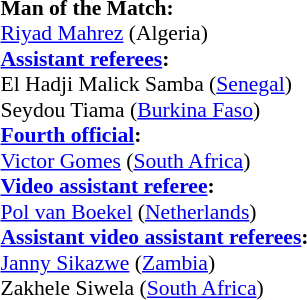<table width=50% style="font-size: 90%">
<tr>
<td><br><strong>Man of the Match:</strong>
<br><a href='#'>Riyad Mahrez</a> (Algeria)<br><strong><a href='#'>Assistant referees</a>:</strong>
<br>El Hadji Malick Samba (<a href='#'>Senegal</a>)
<br>Seydou Tiama (<a href='#'>Burkina Faso</a>)
<br><strong><a href='#'>Fourth official</a>:</strong>
<br><a href='#'>Victor Gomes</a> (<a href='#'>South Africa</a>) 
<br><strong><a href='#'>Video assistant referee</a>:</strong>
<br><a href='#'>Pol van Boekel</a> (<a href='#'>Netherlands</a>)
<br><strong><a href='#'>Assistant video assistant referees</a>:</strong>
<br><a href='#'>Janny Sikazwe</a> (<a href='#'>Zambia</a>)
<br>Zakhele Siwela (<a href='#'>South Africa</a>)</td>
</tr>
</table>
